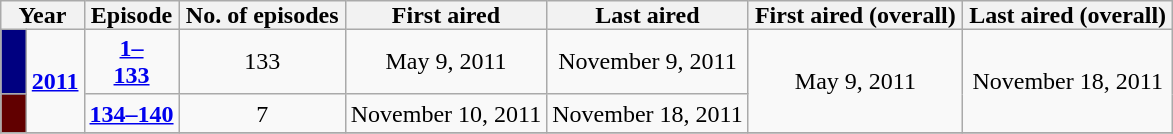<table class="wikitable" style="text-align:center">
<tr>
<th style="padding:0 9px;" colspan="2">Year</th>
<th style="padding:0 4px;">Episode</th>
<th style="padding:0 4px;">No. of episodes</th>
<th style="padding:0 8px;">First aired</th>
<th style="padding:0 4px;">Last aired</th>
<th style="padding:0 4px;">First aired (overall)</th>
<th style="padding:0 4px;">Last aired (overall)</th>
</tr>
<tr>
<td style="background:#000080;padding:0 8px;  "></td>
<td rowspan="2"><strong><a href='#'>2011</a></strong></td>
<td><strong><a href='#'>1–<br>133</a></strong></td>
<td>133</td>
<td>May 9, 2011</td>
<td>November 9, 2011</td>
<td rowspan="2">May 9, 2011</td>
<td rowspan="2">November 18, 2011</td>
</tr>
<tr>
<td style="background:#610000;padding:0 8px;  "></td>
<td><strong><a href='#'>134–140</a></strong></td>
<td>7</td>
<td>November 10, 2011</td>
<td>November 18, 2011</td>
</tr>
<tr>
</tr>
</table>
